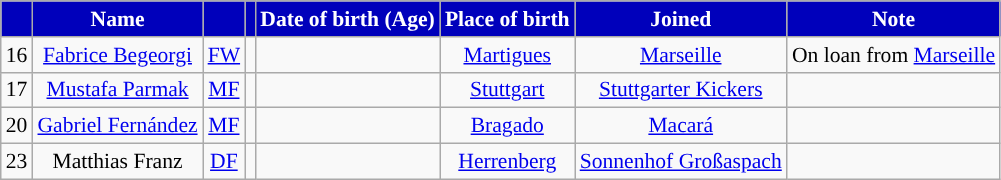<table class="wikitable" style="text-align:center; font-size:90%;">
<tr>
<th style="background:#0000BB; color:white; text-align:center;"></th>
<th style="background:#0000BB; color:white; text-align:center;">Name</th>
<th style="background:#0000BB; color:white; text-align:center;"></th>
<th style="background:#0000BB; color:white; text-align:center;"></th>
<th style="background:#0000BB; color:white; text-align:center;">Date of birth (Age)</th>
<th style="background:#0000BB; color:white; text-align:center;">Place of birth</th>
<th style="background:#0000BB; color:white; text-align:center;">Joined</th>
<th style="background:#0000BB; color:white; text-align:center;">Note</th>
</tr>
<tr>
<td>16</td>
<td><a href='#'>Fabrice Begeorgi</a></td>
<td><a href='#'>FW</a></td>
<td></td>
<td></td>
<td><a href='#'>Martigues</a></td>
<td><a href='#'>Marseille</a></td>
<td>On loan from <a href='#'>Marseille</a></td>
</tr>
<tr>
<td>17</td>
<td><a href='#'>Mustafa Parmak</a></td>
<td><a href='#'>MF</a></td>
<td></td>
<td></td>
<td><a href='#'>Stuttgart</a></td>
<td><a href='#'>Stuttgarter Kickers</a></td>
<td></td>
</tr>
<tr>
<td>20</td>
<td><a href='#'>Gabriel Fernández</a></td>
<td><a href='#'>MF</a></td>
<td></td>
<td></td>
<td><a href='#'>Bragado</a></td>
<td><a href='#'>Macará</a></td>
<td></td>
</tr>
<tr>
<td>23</td>
<td>Matthias Franz</td>
<td><a href='#'>DF</a></td>
<td></td>
<td></td>
<td><a href='#'>Herrenberg</a></td>
<td><a href='#'>Sonnenhof Großaspach</a></td>
<td></td>
</tr>
</table>
